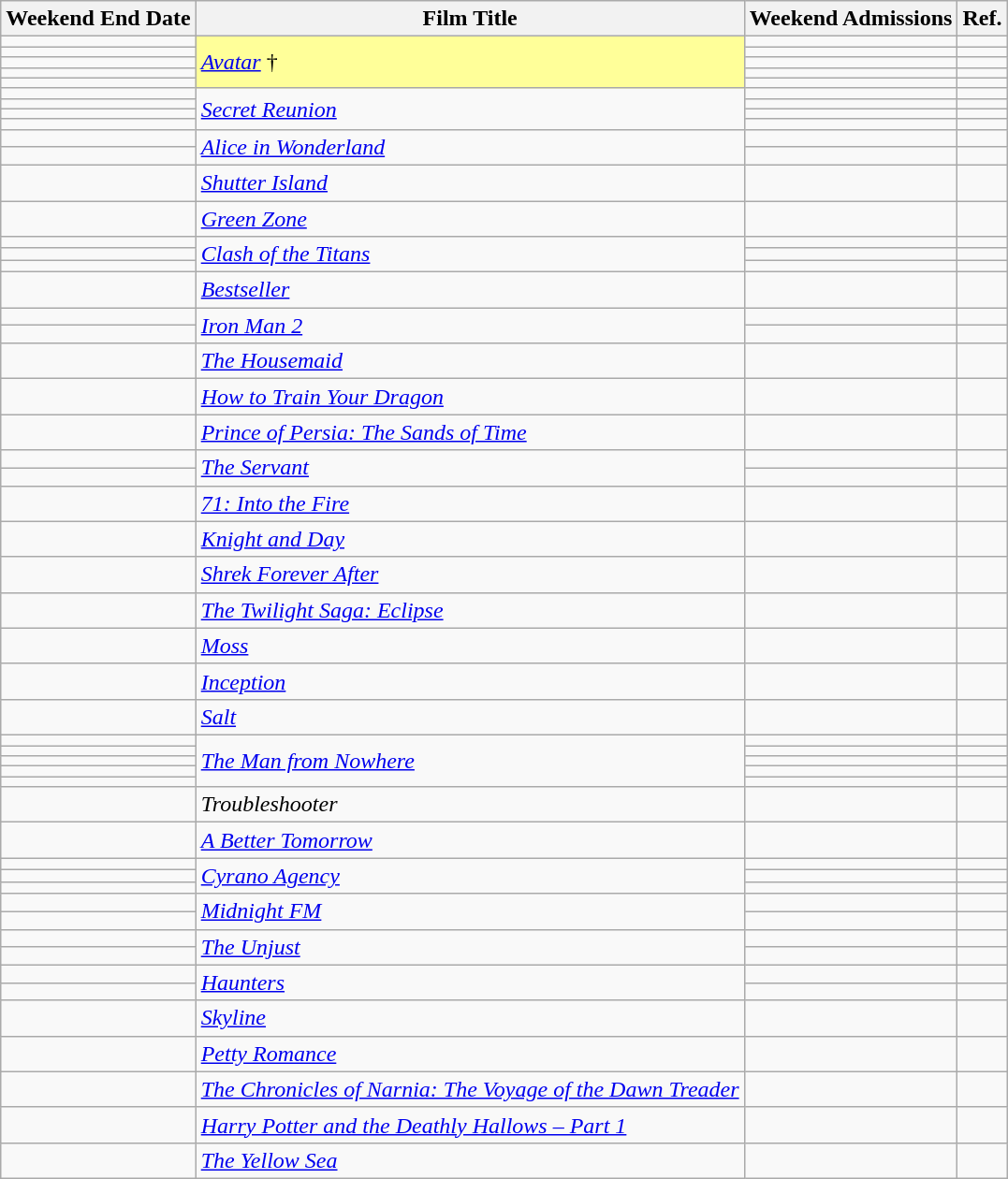<table class="wikitable sortable">
<tr>
<th>Weekend End Date</th>
<th>Film Title</th>
<th>Weekend Admissions</th>
<th class=unsortable>Ref.</th>
</tr>
<tr>
<td></td>
<td rowspan="5" style="background-color:#FFFF99"><em><a href='#'>Avatar</a></em> †</td>
<td></td>
<td></td>
</tr>
<tr>
<td></td>
<td></td>
<td></td>
</tr>
<tr>
<td></td>
<td></td>
<td></td>
</tr>
<tr>
<td></td>
<td></td>
<td></td>
</tr>
<tr>
<td></td>
<td></td>
<td></td>
</tr>
<tr>
<td></td>
<td rowspan="4"><em><a href='#'>Secret Reunion</a></em></td>
<td></td>
<td></td>
</tr>
<tr>
<td></td>
<td></td>
<td></td>
</tr>
<tr>
<td></td>
<td></td>
<td></td>
</tr>
<tr>
<td></td>
<td></td>
<td></td>
</tr>
<tr>
<td></td>
<td rowspan="2"><em><a href='#'>Alice in Wonderland</a></em></td>
<td></td>
<td></td>
</tr>
<tr>
<td></td>
<td></td>
<td></td>
</tr>
<tr>
<td></td>
<td><em><a href='#'>Shutter Island</a></em></td>
<td></td>
<td></td>
</tr>
<tr>
<td></td>
<td><em><a href='#'>Green Zone</a></em></td>
<td></td>
<td></td>
</tr>
<tr>
<td></td>
<td rowspan="3"><em><a href='#'>Clash of the Titans</a></em></td>
<td></td>
<td></td>
</tr>
<tr>
<td></td>
<td></td>
<td></td>
</tr>
<tr>
<td></td>
<td></td>
<td></td>
</tr>
<tr>
<td></td>
<td><em><a href='#'>Bestseller</a></em></td>
<td></td>
<td></td>
</tr>
<tr>
<td></td>
<td rowspan="2"><em><a href='#'>Iron Man 2</a></em></td>
<td></td>
<td></td>
</tr>
<tr>
<td></td>
<td></td>
<td></td>
</tr>
<tr>
<td></td>
<td><em><a href='#'>The Housemaid</a></em></td>
<td></td>
<td></td>
</tr>
<tr>
<td></td>
<td><em><a href='#'>How to Train Your Dragon</a></em></td>
<td></td>
<td></td>
</tr>
<tr>
<td></td>
<td><em><a href='#'>Prince of Persia: The Sands of Time</a></em></td>
<td></td>
<td></td>
</tr>
<tr>
<td></td>
<td rowspan="2"><em><a href='#'>The Servant</a></em></td>
<td></td>
<td></td>
</tr>
<tr>
<td></td>
<td></td>
<td></td>
</tr>
<tr>
<td></td>
<td><em><a href='#'>71: Into the Fire</a></em></td>
<td></td>
<td></td>
</tr>
<tr>
<td></td>
<td><em><a href='#'>Knight and Day</a></em></td>
<td></td>
<td></td>
</tr>
<tr>
<td></td>
<td><em><a href='#'>Shrek Forever After</a></em></td>
<td></td>
<td></td>
</tr>
<tr>
<td></td>
<td><em><a href='#'>The Twilight Saga: Eclipse</a></em></td>
<td></td>
<td></td>
</tr>
<tr>
<td></td>
<td><em><a href='#'>Moss</a></em></td>
<td></td>
<td></td>
</tr>
<tr>
<td></td>
<td><em><a href='#'>Inception</a></em></td>
<td></td>
<td></td>
</tr>
<tr>
<td></td>
<td><em><a href='#'>Salt</a></em></td>
<td></td>
<td></td>
</tr>
<tr>
<td></td>
<td rowspan="5"><em><a href='#'>The Man from Nowhere</a></em></td>
<td></td>
<td></td>
</tr>
<tr>
<td></td>
<td></td>
<td></td>
</tr>
<tr>
<td></td>
<td></td>
<td></td>
</tr>
<tr>
<td></td>
<td></td>
<td></td>
</tr>
<tr>
<td></td>
<td></td>
<td></td>
</tr>
<tr>
<td></td>
<td><em>Troubleshooter</em></td>
<td></td>
<td></td>
</tr>
<tr>
<td></td>
<td><em><a href='#'>A Better Tomorrow</a></em></td>
<td></td>
<td></td>
</tr>
<tr>
<td></td>
<td rowspan="3"><em><a href='#'>Cyrano Agency</a></em></td>
<td></td>
<td></td>
</tr>
<tr>
<td></td>
<td></td>
<td></td>
</tr>
<tr>
<td></td>
<td></td>
<td></td>
</tr>
<tr>
<td></td>
<td rowspan="2"><em><a href='#'>Midnight FM</a></em></td>
<td></td>
<td></td>
</tr>
<tr>
<td></td>
<td></td>
<td></td>
</tr>
<tr>
<td></td>
<td rowspan="2"><em><a href='#'>The Unjust</a></em></td>
<td></td>
<td></td>
</tr>
<tr>
<td></td>
<td></td>
<td></td>
</tr>
<tr>
<td></td>
<td rowspan="2"><em><a href='#'>Haunters</a></em></td>
<td></td>
<td></td>
</tr>
<tr>
<td></td>
<td></td>
<td></td>
</tr>
<tr>
<td></td>
<td><em><a href='#'>Skyline</a></em></td>
<td></td>
<td></td>
</tr>
<tr>
<td></td>
<td><em><a href='#'>Petty Romance</a></em></td>
<td></td>
<td></td>
</tr>
<tr>
<td></td>
<td><em><a href='#'>The Chronicles of Narnia: The Voyage of the Dawn Treader</a></em></td>
<td></td>
<td></td>
</tr>
<tr>
<td></td>
<td><em><a href='#'>Harry Potter and the Deathly Hallows – Part 1</a></em></td>
<td></td>
<td></td>
</tr>
<tr>
<td></td>
<td><em><a href='#'>The Yellow Sea</a></em></td>
<td></td>
<td></td>
</tr>
</table>
